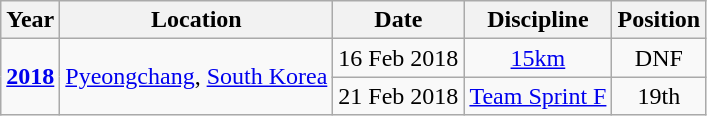<table class="wikitable">
<tr>
<th>Year</th>
<th>Location</th>
<th>Date</th>
<th>Discipline</th>
<th>Position</th>
</tr>
<tr align=center>
<td center rowspan=2><strong><a href='#'>2018</a></strong></td>
<td center rowspan=2> <a href='#'>Pyeongchang</a>, <a href='#'>South Korea</a></td>
<td>16 Feb 2018</td>
<td><a href='#'>15km</a></td>
<td>DNF</td>
</tr>
<tr align=center>
<td>21 Feb 2018</td>
<td><a href='#'>Team Sprint F</a></td>
<td>19th</td>
</tr>
</table>
